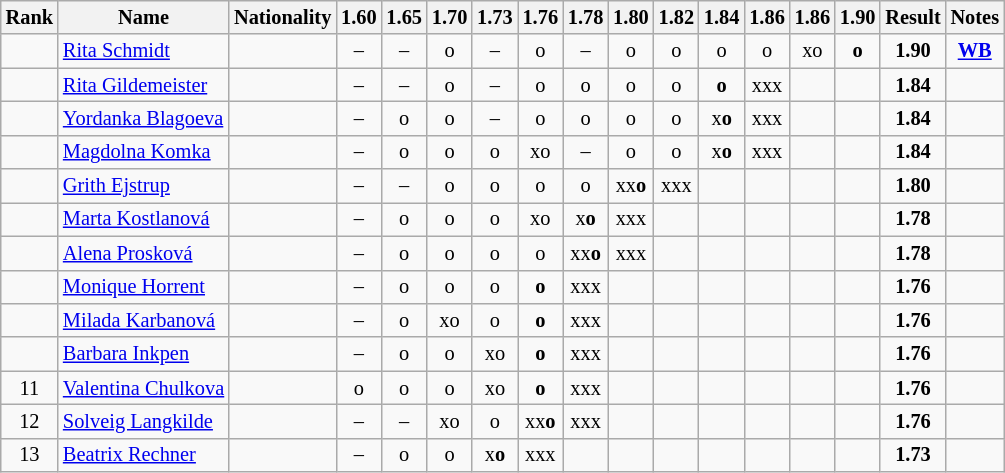<table class="wikitable sortable" style="text-align:center; font-size:85%">
<tr>
<th>Rank</th>
<th>Name</th>
<th>Nationality</th>
<th>1.60</th>
<th>1.65</th>
<th>1.70</th>
<th>1.73</th>
<th>1.76</th>
<th>1.78</th>
<th>1.80</th>
<th>1.82</th>
<th>1.84</th>
<th>1.86</th>
<th>1.86</th>
<th>1.90</th>
<th>Result</th>
<th>Notes</th>
</tr>
<tr>
<td></td>
<td align="left"><a href='#'>Rita Schmidt</a></td>
<td align=left></td>
<td>–</td>
<td>–</td>
<td>o</td>
<td>–</td>
<td>o</td>
<td>–</td>
<td>o</td>
<td>o</td>
<td>o</td>
<td>o</td>
<td>xo</td>
<td><strong>o</strong></td>
<td><strong>1.90</strong></td>
<td><strong><a href='#'>WB</a></strong></td>
</tr>
<tr>
<td></td>
<td align="left"><a href='#'>Rita Gildemeister</a></td>
<td align=left></td>
<td>–</td>
<td>–</td>
<td>o</td>
<td>–</td>
<td>o</td>
<td>o</td>
<td>o</td>
<td>o</td>
<td><strong>o</strong></td>
<td>xxx</td>
<td></td>
<td></td>
<td><strong>1.84</strong></td>
<td></td>
</tr>
<tr>
<td></td>
<td align="left"><a href='#'>Yordanka Blagoeva</a></td>
<td align=left></td>
<td>–</td>
<td>o</td>
<td>o</td>
<td>–</td>
<td>o</td>
<td>o</td>
<td>o</td>
<td>o</td>
<td>x<strong>o</strong></td>
<td>xxx</td>
<td></td>
<td></td>
<td><strong>1.84</strong></td>
<td></td>
</tr>
<tr>
<td></td>
<td align="left"><a href='#'>Magdolna Komka</a></td>
<td align=left></td>
<td>–</td>
<td>o</td>
<td>o</td>
<td>o</td>
<td>xo</td>
<td>–</td>
<td>o</td>
<td>o</td>
<td>x<strong>o</strong></td>
<td>xxx</td>
<td></td>
<td></td>
<td><strong>1.84</strong></td>
<td></td>
</tr>
<tr>
<td></td>
<td align="left"><a href='#'>Grith Ejstrup</a></td>
<td align=left></td>
<td>–</td>
<td>–</td>
<td>o</td>
<td>o</td>
<td>o</td>
<td>o</td>
<td>xx<strong>o</strong></td>
<td>xxx</td>
<td></td>
<td></td>
<td></td>
<td></td>
<td><strong>1.80</strong></td>
<td></td>
</tr>
<tr>
<td></td>
<td align="left"><a href='#'>Marta Kostlanová</a></td>
<td align=left></td>
<td>–</td>
<td>o</td>
<td>o</td>
<td>o</td>
<td>xo</td>
<td>x<strong>o</strong></td>
<td>xxx</td>
<td></td>
<td></td>
<td></td>
<td></td>
<td></td>
<td><strong>1.78</strong></td>
<td></td>
</tr>
<tr>
<td></td>
<td align="left"><a href='#'>Alena Prosková</a></td>
<td align=left></td>
<td>–</td>
<td>o</td>
<td>o</td>
<td>o</td>
<td>o</td>
<td>xx<strong>o</strong></td>
<td>xxx</td>
<td></td>
<td></td>
<td></td>
<td></td>
<td></td>
<td><strong>1.78</strong></td>
<td></td>
</tr>
<tr>
<td></td>
<td align="left"><a href='#'>Monique Horrent</a></td>
<td align=left></td>
<td>–</td>
<td>o</td>
<td>o</td>
<td>o</td>
<td><strong>o</strong></td>
<td>xxx</td>
<td></td>
<td></td>
<td></td>
<td></td>
<td></td>
<td></td>
<td><strong>1.76</strong></td>
<td></td>
</tr>
<tr>
<td></td>
<td align="left"><a href='#'>Milada Karbanová</a></td>
<td align=left></td>
<td>–</td>
<td>o</td>
<td>xo</td>
<td>o</td>
<td><strong>o</strong></td>
<td>xxx</td>
<td></td>
<td></td>
<td></td>
<td></td>
<td></td>
<td></td>
<td><strong>1.76</strong></td>
<td></td>
</tr>
<tr>
<td></td>
<td align="left"><a href='#'>Barbara Inkpen</a></td>
<td align=left></td>
<td>–</td>
<td>o</td>
<td>o</td>
<td>xo</td>
<td><strong>o</strong></td>
<td>xxx</td>
<td></td>
<td></td>
<td></td>
<td></td>
<td></td>
<td></td>
<td><strong>1.76</strong></td>
<td></td>
</tr>
<tr>
<td>11</td>
<td align="left"><a href='#'>Valentina Chulkova</a></td>
<td align=left></td>
<td>o</td>
<td>o</td>
<td>o</td>
<td>xo</td>
<td><strong>o</strong></td>
<td>xxx</td>
<td></td>
<td></td>
<td></td>
<td></td>
<td></td>
<td></td>
<td><strong>1.76</strong></td>
<td></td>
</tr>
<tr>
<td>12</td>
<td align="left"><a href='#'>Solveig Langkilde</a></td>
<td align=left></td>
<td>–</td>
<td>–</td>
<td>xo</td>
<td>o</td>
<td>xx<strong>o</strong></td>
<td>xxx</td>
<td></td>
<td></td>
<td></td>
<td></td>
<td></td>
<td></td>
<td><strong>1.76</strong></td>
<td></td>
</tr>
<tr>
<td>13</td>
<td align="left"><a href='#'>Beatrix Rechner</a></td>
<td align=left></td>
<td>–</td>
<td>o</td>
<td>o</td>
<td>x<strong>o</strong></td>
<td>xxx</td>
<td></td>
<td></td>
<td></td>
<td></td>
<td></td>
<td></td>
<td></td>
<td><strong>1.73</strong></td>
<td></td>
</tr>
</table>
